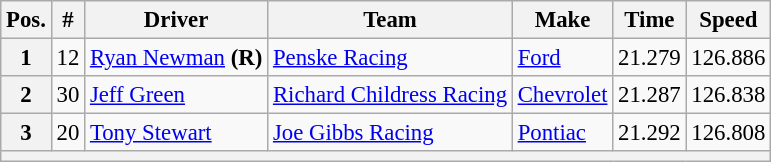<table class="wikitable" style="font-size:95%">
<tr>
<th>Pos.</th>
<th>#</th>
<th>Driver</th>
<th>Team</th>
<th>Make</th>
<th>Time</th>
<th>Speed</th>
</tr>
<tr>
<th>1</th>
<td>12</td>
<td><a href='#'>Ryan Newman</a> <strong>(R)</strong></td>
<td><a href='#'>Penske Racing</a></td>
<td><a href='#'>Ford</a></td>
<td>21.279</td>
<td>126.886</td>
</tr>
<tr>
<th>2</th>
<td>30</td>
<td><a href='#'>Jeff Green</a></td>
<td><a href='#'>Richard Childress Racing</a></td>
<td><a href='#'>Chevrolet</a></td>
<td>21.287</td>
<td>126.838</td>
</tr>
<tr>
<th>3</th>
<td>20</td>
<td><a href='#'>Tony Stewart</a></td>
<td><a href='#'>Joe Gibbs Racing</a></td>
<td><a href='#'>Pontiac</a></td>
<td>21.292</td>
<td>126.808</td>
</tr>
<tr>
<th colspan="7"></th>
</tr>
</table>
